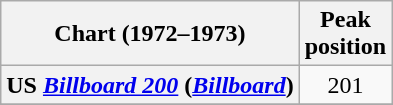<table class="wikitable plainrowheaders" style="text-align:center">
<tr>
<th scope="col">Chart (1972–1973)</th>
<th scope="col">Peak<br>position</th>
</tr>
<tr>
<th scope="row">US <em><a href='#'>Billboard 200</a></em> (<em><a href='#'>Billboard</a></em>)</th>
<td align="center">201</td>
</tr>
<tr>
</tr>
</table>
